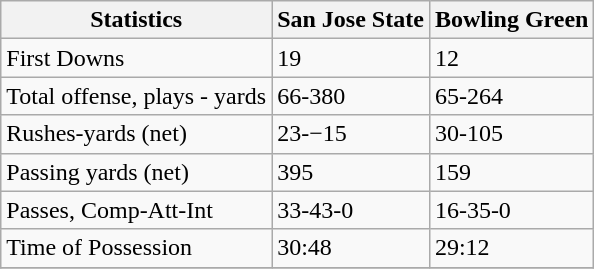<table class="wikitable">
<tr>
<th>Statistics</th>
<th>San Jose State</th>
<th>Bowling Green</th>
</tr>
<tr>
<td>First Downs</td>
<td>19</td>
<td>12</td>
</tr>
<tr>
<td>Total offense, plays - yards</td>
<td>66-380</td>
<td>65-264</td>
</tr>
<tr>
<td>Rushes-yards (net)</td>
<td>23-−15</td>
<td>30-105</td>
</tr>
<tr>
<td>Passing yards (net)</td>
<td>395</td>
<td>159</td>
</tr>
<tr>
<td>Passes, Comp-Att-Int</td>
<td>33-43-0</td>
<td>16-35-0</td>
</tr>
<tr>
<td>Time of Possession</td>
<td>30:48</td>
<td>29:12</td>
</tr>
<tr>
</tr>
</table>
